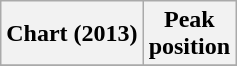<table class="wikitable sortable plainrowheaders">
<tr>
<th>Chart (2013)</th>
<th style="text-align:center;">Peak<br>position</th>
</tr>
<tr>
</tr>
</table>
